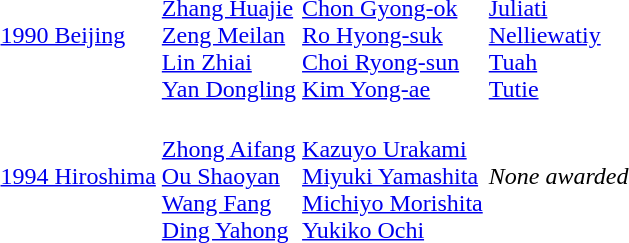<table>
<tr>
<td><a href='#'>1990 Beijing</a></td>
<td><br><a href='#'>Zhang Huajie</a><br><a href='#'>Zeng Meilan</a><br><a href='#'>Lin Zhiai</a><br><a href='#'>Yan Dongling</a></td>
<td><br><a href='#'>Chon Gyong-ok</a><br><a href='#'>Ro Hyong-suk</a><br><a href='#'>Choi Ryong-sun</a><br><a href='#'>Kim Yong-ae</a></td>
<td><br><a href='#'>Juliati</a><br><a href='#'>Nelliewatiy</a><br><a href='#'>Tuah</a><br><a href='#'>Tutie</a></td>
</tr>
<tr>
<td><a href='#'>1994 Hiroshima</a></td>
<td><br><a href='#'>Zhong Aifang</a><br><a href='#'>Ou Shaoyan</a><br><a href='#'>Wang Fang</a><br><a href='#'>Ding Yahong</a></td>
<td><br><a href='#'>Kazuyo Urakami</a><br><a href='#'>Miyuki Yamashita</a><br><a href='#'>Michiyo Morishita</a><br><a href='#'>Yukiko Ochi</a></td>
<td><em>None awarded</em></td>
</tr>
</table>
